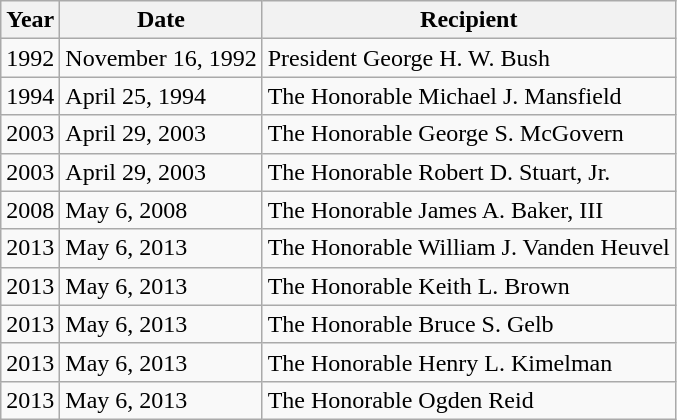<table class="wikitable">
<tr>
<th>Year</th>
<th>Date</th>
<th>Recipient</th>
</tr>
<tr>
<td>1992</td>
<td>November 16, 1992</td>
<td>President George H. W. Bush</td>
</tr>
<tr>
<td>1994</td>
<td>April 25, 1994</td>
<td>The Honorable Michael J. Mansfield</td>
</tr>
<tr>
<td>2003</td>
<td>April 29, 2003</td>
<td>The Honorable George S. McGovern</td>
</tr>
<tr>
<td>2003</td>
<td>April 29, 2003</td>
<td>The Honorable Robert D. Stuart, Jr.</td>
</tr>
<tr>
<td>2008</td>
<td>May 6, 2008</td>
<td>The Honorable James A. Baker, III</td>
</tr>
<tr>
<td>2013</td>
<td>May 6, 2013</td>
<td>The Honorable William J. Vanden Heuvel</td>
</tr>
<tr>
<td>2013</td>
<td>May 6, 2013</td>
<td>The Honorable Keith L. Brown</td>
</tr>
<tr>
<td>2013</td>
<td>May 6, 2013</td>
<td>The Honorable Bruce S. Gelb</td>
</tr>
<tr>
<td>2013</td>
<td>May 6, 2013</td>
<td>The Honorable Henry L. Kimelman</td>
</tr>
<tr>
<td>2013</td>
<td>May 6, 2013</td>
<td>The Honorable Ogden Reid</td>
</tr>
</table>
